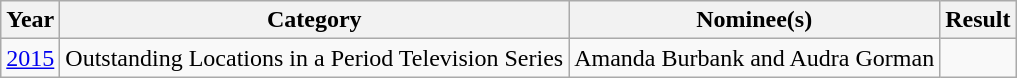<table class="wikitable">
<tr>
<th>Year</th>
<th>Category</th>
<th>Nominee(s)</th>
<th>Result</th>
</tr>
<tr>
<td><a href='#'>2015</a></td>
<td>Outstanding Locations in a Period Television Series</td>
<td>Amanda Burbank and Audra Gorman</td>
<td></td>
</tr>
</table>
